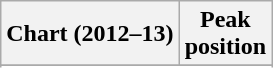<table class="wikitable sortable plainrowheaders">
<tr>
<th>Chart (2012–13)</th>
<th>Peak<br>position</th>
</tr>
<tr>
</tr>
<tr>
</tr>
<tr>
</tr>
<tr>
</tr>
</table>
